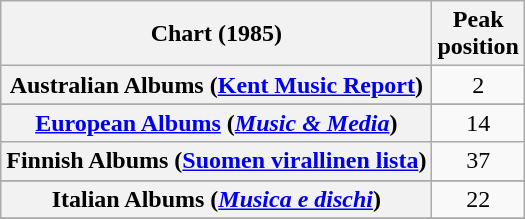<table class="wikitable sortable plainrowheaders" style="text-align:center;">
<tr>
<th scope="col">Chart (1985)</th>
<th scope="col">Peak<br>position</th>
</tr>
<tr>
<th scope="row">Australian Albums (<a href='#'>Kent Music Report</a>)</th>
<td>2</td>
</tr>
<tr>
</tr>
<tr>
</tr>
<tr>
</tr>
<tr>
<th scope="row"><a href='#'>European Albums</a> (<em><a href='#'>Music & Media</a></em>)</th>
<td>14</td>
</tr>
<tr>
<th scope="row">Finnish Albums (<a href='#'>Suomen virallinen lista</a>)</th>
<td>37</td>
</tr>
<tr>
</tr>
<tr>
<th scope="row">Italian Albums (<em><a href='#'>Musica e dischi</a></em>)</th>
<td>22</td>
</tr>
<tr>
</tr>
<tr>
</tr>
<tr>
</tr>
<tr>
</tr>
<tr>
</tr>
<tr>
</tr>
</table>
